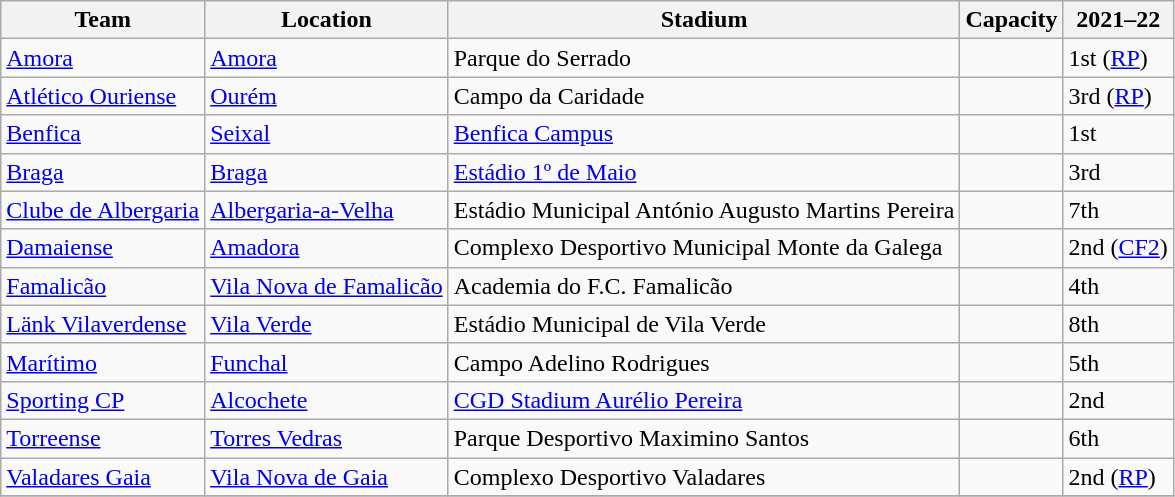<table class="wikitable sortable" style="text-align: left;">
<tr>
<th>Team</th>
<th>Location</th>
<th>Stadium</th>
<th>Capacity</th>
<th data-sort-type="number">2021–22</th>
</tr>
<tr>
<td><a href='#'>Amora</a></td>
<td><a href='#'>Amora</a></td>
<td>Parque do Serrado</td>
<td style="text-align:center"></td>
<td>1st (<a href='#'>RP</a>)</td>
</tr>
<tr>
<td><a href='#'>Atlético Ouriense</a></td>
<td><a href='#'>Ourém</a></td>
<td>Campo da Caridade</td>
<td style="text-align:center"></td>
<td>3rd (<a href='#'>RP</a>)</td>
</tr>
<tr>
<td><a href='#'>Benfica</a></td>
<td><a href='#'>Seixal</a></td>
<td><a href='#'>Benfica Campus</a></td>
<td style="text-align:center"></td>
<td>1st</td>
</tr>
<tr>
<td><a href='#'>Braga</a></td>
<td><a href='#'>Braga</a></td>
<td><a href='#'>Estádio 1º de Maio</a></td>
<td style="text-align:center"></td>
<td>3rd</td>
</tr>
<tr>
<td><a href='#'>Clube de Albergaria</a></td>
<td><a href='#'>Albergaria-a-Velha</a></td>
<td>Estádio Municipal António Augusto Martins Pereira</td>
<td style="text-align:center"></td>
<td>7th</td>
</tr>
<tr>
<td><a href='#'>Damaiense</a></td>
<td><a href='#'>Amadora</a></td>
<td>Complexo Desportivo Municipal Monte da Galega</td>
<td style="text-align:center"></td>
<td>2nd (<a href='#'>CF2</a>)</td>
</tr>
<tr>
<td><a href='#'>Famalicão</a></td>
<td><a href='#'>Vila Nova de Famalicão</a></td>
<td>Academia do F.C. Famalicão</td>
<td style="text-align:center"></td>
<td>4th</td>
</tr>
<tr>
<td><a href='#'>Länk Vilaverdense</a></td>
<td><a href='#'>Vila Verde</a></td>
<td>Estádio Municipal de Vila Verde</td>
<td style="text-align:center"></td>
<td>8th</td>
</tr>
<tr>
<td><a href='#'>Marítimo</a></td>
<td><a href='#'>Funchal</a></td>
<td>Campo Adelino Rodrigues</td>
<td style="text-align:center"></td>
<td>5th</td>
</tr>
<tr>
<td><a href='#'>Sporting CP</a></td>
<td><a href='#'>Alcochete</a></td>
<td><a href='#'>CGD Stadium Aurélio Pereira</a></td>
<td style="text-align:center"></td>
<td>2nd</td>
</tr>
<tr>
<td><a href='#'>Torreense</a></td>
<td><a href='#'>Torres Vedras</a></td>
<td>Parque Desportivo Maximino Santos</td>
<td style="text-align:center"></td>
<td>6th</td>
</tr>
<tr>
<td><a href='#'>Valadares Gaia</a></td>
<td><a href='#'>Vila Nova de Gaia</a></td>
<td>Complexo Desportivo Valadares</td>
<td style="text-align:center"></td>
<td>2nd (<a href='#'>RP</a>)</td>
</tr>
<tr>
</tr>
</table>
